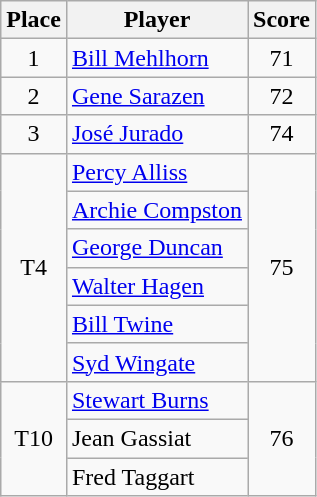<table class=wikitable>
<tr>
<th>Place</th>
<th>Player</th>
<th>Score</th>
</tr>
<tr>
<td align=center>1</td>
<td> <a href='#'>Bill Mehlhorn</a></td>
<td align=center>71</td>
</tr>
<tr>
<td align=center>2</td>
<td> <a href='#'>Gene Sarazen</a></td>
<td align=center>72</td>
</tr>
<tr>
<td align=center>3</td>
<td> <a href='#'>José Jurado</a></td>
<td align=center>74</td>
</tr>
<tr>
<td rowspan=6 align=center>T4</td>
<td> <a href='#'>Percy Alliss</a></td>
<td rowspan=6 align=center>75</td>
</tr>
<tr>
<td> <a href='#'>Archie Compston</a></td>
</tr>
<tr>
<td> <a href='#'>George Duncan</a></td>
</tr>
<tr>
<td> <a href='#'>Walter Hagen</a></td>
</tr>
<tr>
<td> <a href='#'>Bill Twine</a></td>
</tr>
<tr>
<td> <a href='#'>Syd Wingate</a></td>
</tr>
<tr>
<td rowspan=3 align=center>T10</td>
<td> <a href='#'>Stewart Burns</a></td>
<td rowspan=3 align=center>76</td>
</tr>
<tr>
<td> Jean Gassiat</td>
</tr>
<tr>
<td> Fred Taggart</td>
</tr>
</table>
